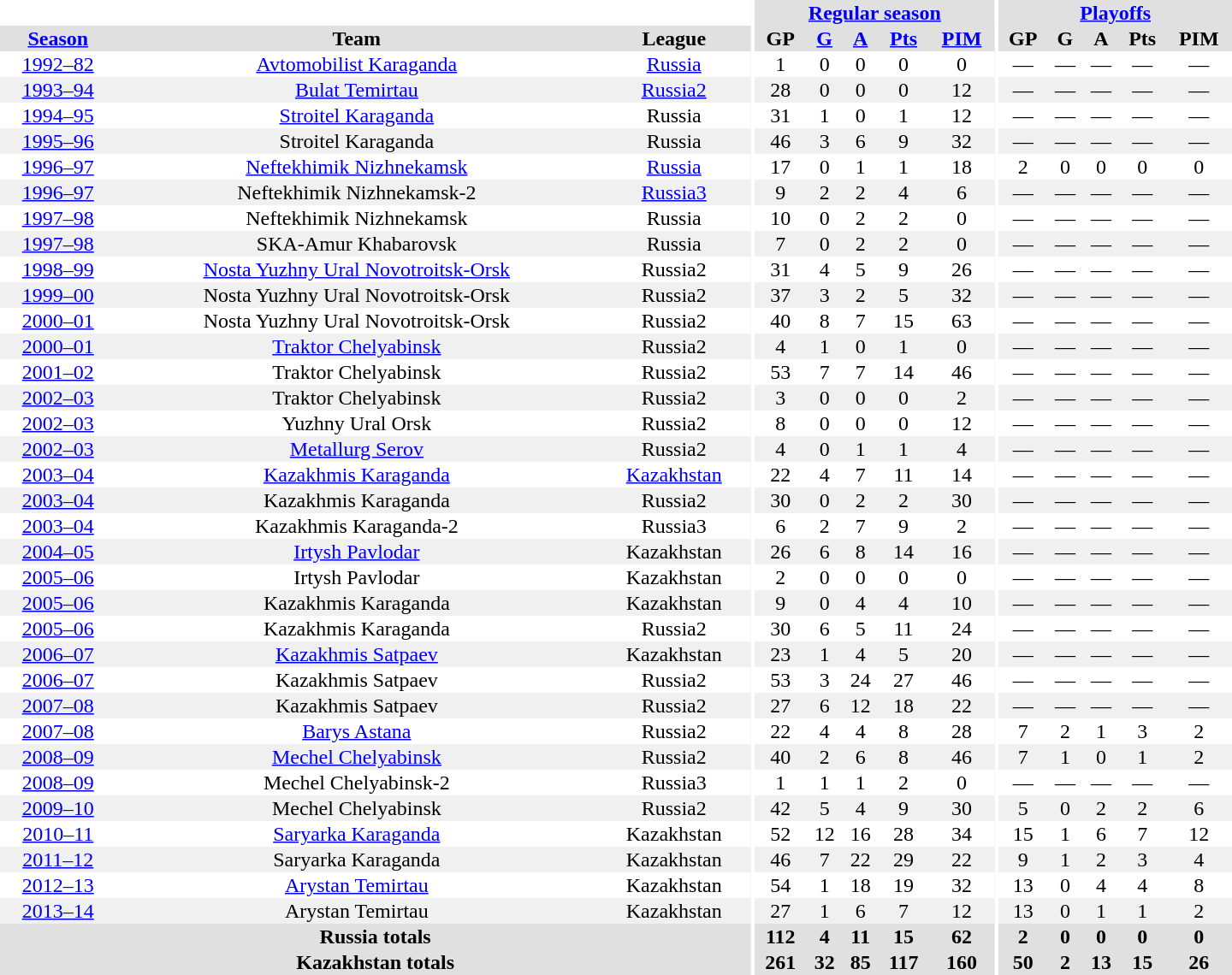<table border="0" cellpadding="1" cellspacing="0" style="text-align:center; width:60em">
<tr bgcolor="#e0e0e0">
<th colspan="3" bgcolor="#ffffff"></th>
<th rowspan="99" bgcolor="#ffffff"></th>
<th colspan="5"><a href='#'>Regular season</a></th>
<th rowspan="99" bgcolor="#ffffff"></th>
<th colspan="5"><a href='#'>Playoffs</a></th>
</tr>
<tr bgcolor="#e0e0e0">
<th><a href='#'>Season</a></th>
<th>Team</th>
<th>League</th>
<th>GP</th>
<th><a href='#'>G</a></th>
<th><a href='#'>A</a></th>
<th><a href='#'>Pts</a></th>
<th><a href='#'>PIM</a></th>
<th>GP</th>
<th>G</th>
<th>A</th>
<th>Pts</th>
<th>PIM</th>
</tr>
<tr>
<td><a href='#'>1992–82</a></td>
<td><a href='#'>Avtomobilist Karaganda</a></td>
<td><a href='#'>Russia</a></td>
<td>1</td>
<td>0</td>
<td>0</td>
<td>0</td>
<td>0</td>
<td>—</td>
<td>—</td>
<td>—</td>
<td>—</td>
<td>—</td>
</tr>
<tr bgcolor="#f0f0f0">
<td><a href='#'>1993–94</a></td>
<td><a href='#'>Bulat Temirtau</a></td>
<td><a href='#'>Russia2</a></td>
<td>28</td>
<td>0</td>
<td>0</td>
<td>0</td>
<td>12</td>
<td>—</td>
<td>—</td>
<td>—</td>
<td>—</td>
<td>—</td>
</tr>
<tr>
<td><a href='#'>1994–95</a></td>
<td><a href='#'>Stroitel Karaganda</a></td>
<td>Russia</td>
<td>31</td>
<td>1</td>
<td>0</td>
<td>1</td>
<td>12</td>
<td>—</td>
<td>—</td>
<td>—</td>
<td>—</td>
<td>—</td>
</tr>
<tr bgcolor="#f0f0f0">
<td><a href='#'>1995–96</a></td>
<td>Stroitel Karaganda</td>
<td>Russia</td>
<td>46</td>
<td>3</td>
<td>6</td>
<td>9</td>
<td>32</td>
<td>—</td>
<td>—</td>
<td>—</td>
<td>—</td>
<td>—</td>
</tr>
<tr>
<td><a href='#'>1996–97</a></td>
<td><a href='#'>Neftekhimik Nizhnekamsk</a></td>
<td><a href='#'>Russia</a></td>
<td>17</td>
<td>0</td>
<td>1</td>
<td>1</td>
<td>18</td>
<td>2</td>
<td>0</td>
<td>0</td>
<td>0</td>
<td>0</td>
</tr>
<tr bgcolor="#f0f0f0">
<td><a href='#'>1996–97</a></td>
<td>Neftekhimik Nizhnekamsk-2</td>
<td><a href='#'>Russia3</a></td>
<td>9</td>
<td>2</td>
<td>2</td>
<td>4</td>
<td>6</td>
<td>—</td>
<td>—</td>
<td>—</td>
<td>—</td>
<td>—</td>
</tr>
<tr>
<td><a href='#'>1997–98</a></td>
<td>Neftekhimik Nizhnekamsk</td>
<td>Russia</td>
<td>10</td>
<td>0</td>
<td>2</td>
<td>2</td>
<td>0</td>
<td>—</td>
<td>—</td>
<td>—</td>
<td>—</td>
<td>—</td>
</tr>
<tr bgcolor="#f0f0f0">
<td><a href='#'>1997–98</a></td>
<td>SKA-Amur Khabarovsk</td>
<td>Russia</td>
<td>7</td>
<td>0</td>
<td>2</td>
<td>2</td>
<td>0</td>
<td>—</td>
<td>—</td>
<td>—</td>
<td>—</td>
<td>—</td>
</tr>
<tr>
<td><a href='#'>1998–99</a></td>
<td><a href='#'>Nosta Yuzhny Ural Novotroitsk-Orsk</a></td>
<td>Russia2</td>
<td>31</td>
<td>4</td>
<td>5</td>
<td>9</td>
<td>26</td>
<td>—</td>
<td>—</td>
<td>—</td>
<td>—</td>
<td>—</td>
</tr>
<tr bgcolor="#f0f0f0">
<td><a href='#'>1999–00</a></td>
<td>Nosta Yuzhny Ural Novotroitsk-Orsk</td>
<td>Russia2</td>
<td>37</td>
<td>3</td>
<td>2</td>
<td>5</td>
<td>32</td>
<td>—</td>
<td>—</td>
<td>—</td>
<td>—</td>
<td>—</td>
</tr>
<tr>
<td><a href='#'>2000–01</a></td>
<td>Nosta Yuzhny Ural Novotroitsk-Orsk</td>
<td>Russia2</td>
<td>40</td>
<td>8</td>
<td>7</td>
<td>15</td>
<td>63</td>
<td>—</td>
<td>—</td>
<td>—</td>
<td>—</td>
<td>—</td>
</tr>
<tr bgcolor="#f0f0f0">
<td><a href='#'>2000–01</a></td>
<td><a href='#'>Traktor Chelyabinsk</a></td>
<td>Russia2</td>
<td>4</td>
<td>1</td>
<td>0</td>
<td>1</td>
<td>0</td>
<td>—</td>
<td>—</td>
<td>—</td>
<td>—</td>
<td>—</td>
</tr>
<tr>
<td><a href='#'>2001–02</a></td>
<td>Traktor Chelyabinsk</td>
<td>Russia2</td>
<td>53</td>
<td>7</td>
<td>7</td>
<td>14</td>
<td>46</td>
<td>—</td>
<td>—</td>
<td>—</td>
<td>—</td>
<td>—</td>
</tr>
<tr bgcolor="#f0f0f0">
<td><a href='#'>2002–03</a></td>
<td>Traktor Chelyabinsk</td>
<td>Russia2</td>
<td>3</td>
<td>0</td>
<td>0</td>
<td>0</td>
<td>2</td>
<td>—</td>
<td>—</td>
<td>—</td>
<td>—</td>
<td>—</td>
</tr>
<tr>
<td><a href='#'>2002–03</a></td>
<td>Yuzhny Ural Orsk</td>
<td>Russia2</td>
<td>8</td>
<td>0</td>
<td>0</td>
<td>0</td>
<td>12</td>
<td>—</td>
<td>—</td>
<td>—</td>
<td>—</td>
<td>—</td>
</tr>
<tr bgcolor="#f0f0f0">
<td><a href='#'>2002–03</a></td>
<td><a href='#'>Metallurg Serov</a></td>
<td>Russia2</td>
<td>4</td>
<td>0</td>
<td>1</td>
<td>1</td>
<td>4</td>
<td>—</td>
<td>—</td>
<td>—</td>
<td>—</td>
<td>—</td>
</tr>
<tr>
<td><a href='#'>2003–04</a></td>
<td><a href='#'>Kazakhmis Karaganda</a></td>
<td><a href='#'>Kazakhstan</a></td>
<td>22</td>
<td>4</td>
<td>7</td>
<td>11</td>
<td>14</td>
<td>—</td>
<td>—</td>
<td>—</td>
<td>—</td>
<td>—</td>
</tr>
<tr bgcolor="#f0f0f0">
<td><a href='#'>2003–04</a></td>
<td>Kazakhmis Karaganda</td>
<td>Russia2</td>
<td>30</td>
<td>0</td>
<td>2</td>
<td>2</td>
<td>30</td>
<td>—</td>
<td>—</td>
<td>—</td>
<td>—</td>
<td>—</td>
</tr>
<tr>
<td><a href='#'>2003–04</a></td>
<td>Kazakhmis Karaganda-2</td>
<td>Russia3</td>
<td>6</td>
<td>2</td>
<td>7</td>
<td>9</td>
<td>2</td>
<td>—</td>
<td>—</td>
<td>—</td>
<td>—</td>
<td>—</td>
</tr>
<tr bgcolor="#f0f0f0">
<td><a href='#'>2004–05</a></td>
<td><a href='#'>Irtysh Pavlodar</a></td>
<td>Kazakhstan</td>
<td>26</td>
<td>6</td>
<td>8</td>
<td>14</td>
<td>16</td>
<td>—</td>
<td>—</td>
<td>—</td>
<td>—</td>
<td>—</td>
</tr>
<tr>
<td><a href='#'>2005–06</a></td>
<td>Irtysh Pavlodar</td>
<td>Kazakhstan</td>
<td>2</td>
<td>0</td>
<td>0</td>
<td>0</td>
<td>0</td>
<td>—</td>
<td>—</td>
<td>—</td>
<td>—</td>
<td>—</td>
</tr>
<tr bgcolor="#f0f0f0">
<td><a href='#'>2005–06</a></td>
<td>Kazakhmis Karaganda</td>
<td>Kazakhstan</td>
<td>9</td>
<td>0</td>
<td>4</td>
<td>4</td>
<td>10</td>
<td>—</td>
<td>—</td>
<td>—</td>
<td>—</td>
<td>—</td>
</tr>
<tr>
<td><a href='#'>2005–06</a></td>
<td>Kazakhmis Karaganda</td>
<td>Russia2</td>
<td>30</td>
<td>6</td>
<td>5</td>
<td>11</td>
<td>24</td>
<td>—</td>
<td>—</td>
<td>—</td>
<td>—</td>
<td>—</td>
</tr>
<tr bgcolor="#f0f0f0">
<td><a href='#'>2006–07</a></td>
<td><a href='#'>Kazakhmis Satpaev</a></td>
<td>Kazakhstan</td>
<td>23</td>
<td>1</td>
<td>4</td>
<td>5</td>
<td>20</td>
<td>—</td>
<td>—</td>
<td>—</td>
<td>—</td>
<td>—</td>
</tr>
<tr>
<td><a href='#'>2006–07</a></td>
<td>Kazakhmis Satpaev</td>
<td>Russia2</td>
<td>53</td>
<td>3</td>
<td>24</td>
<td>27</td>
<td>46</td>
<td>—</td>
<td>—</td>
<td>—</td>
<td>—</td>
<td>—</td>
</tr>
<tr bgcolor="#f0f0f0">
<td><a href='#'>2007–08</a></td>
<td>Kazakhmis Satpaev</td>
<td>Russia2</td>
<td>27</td>
<td>6</td>
<td>12</td>
<td>18</td>
<td>22</td>
<td>—</td>
<td>—</td>
<td>—</td>
<td>—</td>
<td>—</td>
</tr>
<tr>
<td><a href='#'>2007–08</a></td>
<td><a href='#'>Barys Astana</a></td>
<td>Russia2</td>
<td>22</td>
<td>4</td>
<td>4</td>
<td>8</td>
<td>28</td>
<td>7</td>
<td>2</td>
<td>1</td>
<td>3</td>
<td>2</td>
</tr>
<tr bgcolor="#f0f0f0">
<td><a href='#'>2008–09</a></td>
<td><a href='#'>Mechel Chelyabinsk</a></td>
<td>Russia2</td>
<td>40</td>
<td>2</td>
<td>6</td>
<td>8</td>
<td>46</td>
<td>7</td>
<td>1</td>
<td>0</td>
<td>1</td>
<td>2</td>
</tr>
<tr>
<td><a href='#'>2008–09</a></td>
<td>Mechel Chelyabinsk-2</td>
<td>Russia3</td>
<td>1</td>
<td>1</td>
<td>1</td>
<td>2</td>
<td>0</td>
<td>—</td>
<td>—</td>
<td>—</td>
<td>—</td>
<td>—</td>
</tr>
<tr bgcolor="#f0f0f0">
<td><a href='#'>2009–10</a></td>
<td>Mechel Chelyabinsk</td>
<td>Russia2</td>
<td>42</td>
<td>5</td>
<td>4</td>
<td>9</td>
<td>30</td>
<td>5</td>
<td>0</td>
<td>2</td>
<td>2</td>
<td>6</td>
</tr>
<tr>
<td><a href='#'>2010–11</a></td>
<td><a href='#'>Saryarka Karaganda</a></td>
<td>Kazakhstan</td>
<td>52</td>
<td>12</td>
<td>16</td>
<td>28</td>
<td>34</td>
<td>15</td>
<td>1</td>
<td>6</td>
<td>7</td>
<td>12</td>
</tr>
<tr bgcolor="#f0f0f0">
<td><a href='#'>2011–12</a></td>
<td>Saryarka Karaganda</td>
<td>Kazakhstan</td>
<td>46</td>
<td>7</td>
<td>22</td>
<td>29</td>
<td>22</td>
<td>9</td>
<td>1</td>
<td>2</td>
<td>3</td>
<td>4</td>
</tr>
<tr>
<td><a href='#'>2012–13</a></td>
<td><a href='#'>Arystan Temirtau</a></td>
<td>Kazakhstan</td>
<td>54</td>
<td>1</td>
<td>18</td>
<td>19</td>
<td>32</td>
<td>13</td>
<td>0</td>
<td>4</td>
<td>4</td>
<td>8</td>
</tr>
<tr bgcolor="#f0f0f0">
<td><a href='#'>2013–14</a></td>
<td>Arystan Temirtau</td>
<td>Kazakhstan</td>
<td>27</td>
<td>1</td>
<td>6</td>
<td>7</td>
<td>12</td>
<td>13</td>
<td>0</td>
<td>1</td>
<td>1</td>
<td>2</td>
</tr>
<tr>
</tr>
<tr ALIGN="center" bgcolor="#e0e0e0">
<th colspan="3">Russia totals</th>
<th ALIGN="center">112</th>
<th ALIGN="center">4</th>
<th ALIGN="center">11</th>
<th ALIGN="center">15</th>
<th ALIGN="center">62</th>
<th ALIGN="center">2</th>
<th ALIGN="center">0</th>
<th ALIGN="center">0</th>
<th ALIGN="center">0</th>
<th ALIGN="center">0</th>
</tr>
<tr>
</tr>
<tr ALIGN="center" bgcolor="#e0e0e0">
<th colspan="3">Kazakhstan totals</th>
<th ALIGN="center">261</th>
<th ALIGN="center">32</th>
<th ALIGN="center">85</th>
<th ALIGN="center">117</th>
<th ALIGN="center">160</th>
<th ALIGN="center">50</th>
<th ALIGN="center">2</th>
<th ALIGN="center">13</th>
<th ALIGN="center">15</th>
<th ALIGN="center">26</th>
</tr>
</table>
